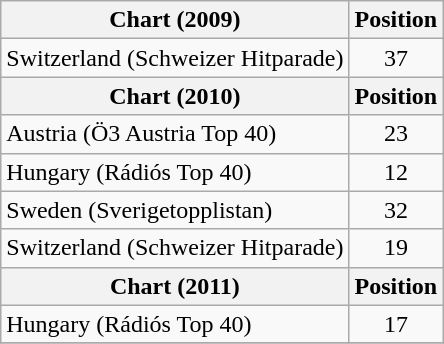<table class="wikitable">
<tr>
<th>Chart (2009)</th>
<th>Position</th>
</tr>
<tr>
<td>Switzerland (Schweizer Hitparade)</td>
<td align="center">37</td>
</tr>
<tr>
<th>Chart (2010)</th>
<th>Position</th>
</tr>
<tr>
<td>Austria (Ö3 Austria Top 40)</td>
<td align="center">23</td>
</tr>
<tr>
<td>Hungary (Rádiós Top 40)</td>
<td align="center">12</td>
</tr>
<tr>
<td>Sweden (Sverigetopplistan)</td>
<td align="center">32</td>
</tr>
<tr>
<td>Switzerland (Schweizer Hitparade)</td>
<td align="center">19</td>
</tr>
<tr>
<th>Chart (2011)</th>
<th>Position</th>
</tr>
<tr>
<td>Hungary (Rádiós Top 40)</td>
<td align="center">17</td>
</tr>
<tr>
</tr>
</table>
